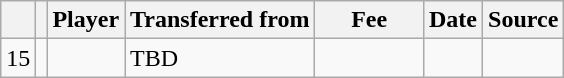<table class="wikitable plainrowheaders sortable">
<tr>
<th></th>
<th></th>
<th scope=col><strong>Player</strong></th>
<th><strong>Transferred from</strong></th>
<th !scope=col; style="width: 65px;"><strong>Fee</strong></th>
<th scope=col><strong>Date</strong></th>
<th scope=col><strong>Source</strong></th>
</tr>
<tr>
<td align=center>15</td>
<td align=center></td>
<td></td>
<td>TBD</td>
<td></td>
<td></td>
<td></td>
</tr>
</table>
